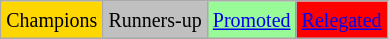<table class="wikitable">
<tr>
<td bgcolor=gold><small>Champions</small></td>
<td bgcolor=silver><small>Runners-up</small></td>
<td bgcolor=palegreen><small><a href='#'>Promoted</a></small></td>
<td bgcolor=red><small><a href='#'>Relegated</a></small></td>
</tr>
</table>
